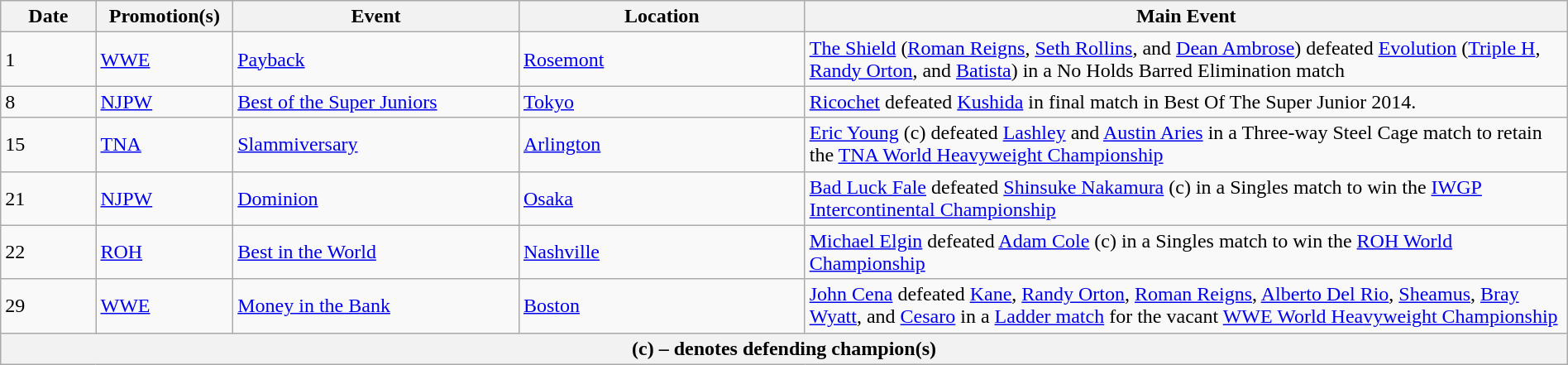<table class="wikitable" style="width:100%;">
<tr>
<th width=5%>Date</th>
<th width=5%>Promotion(s)</th>
<th width=15%>Event</th>
<th width=15%>Location</th>
<th width=40%>Main Event</th>
</tr>
<tr>
<td>1</td>
<td><a href='#'>WWE</a></td>
<td><a href='#'>Payback</a></td>
<td><a href='#'>Rosemont</a></td>
<td><a href='#'>The Shield</a> (<a href='#'>Roman Reigns</a>, <a href='#'>Seth Rollins</a>, and <a href='#'>Dean Ambrose</a>) defeated <a href='#'>Evolution</a> (<a href='#'>Triple H</a>, <a href='#'>Randy Orton</a>, and <a href='#'>Batista</a>) in a No Holds Barred Elimination match</td>
</tr>
<tr>
<td>8</td>
<td><a href='#'>NJPW</a></td>
<td><a href='#'>Best of the Super Juniors</a></td>
<td><a href='#'>Tokyo</a></td>
<td><a href='#'>Ricochet</a> defeated <a href='#'>Kushida</a> in final match in Best Of The Super Junior 2014.</td>
</tr>
<tr>
<td>15</td>
<td><a href='#'>TNA</a></td>
<td><a href='#'>Slammiversary</a></td>
<td><a href='#'>Arlington</a></td>
<td><a href='#'>Eric Young</a> (c) defeated <a href='#'>Lashley</a> and <a href='#'>Austin Aries</a> in a Three-way Steel Cage match to retain the <a href='#'>TNA World Heavyweight Championship</a></td>
</tr>
<tr>
<td>21</td>
<td><a href='#'>NJPW</a></td>
<td><a href='#'>Dominion</a></td>
<td><a href='#'>Osaka</a></td>
<td><a href='#'>Bad Luck Fale</a> defeated <a href='#'>Shinsuke Nakamura</a> (c) in a Singles match to win the <a href='#'>IWGP Intercontinental Championship</a></td>
</tr>
<tr>
<td>22</td>
<td><a href='#'>ROH</a></td>
<td><a href='#'>Best in the World</a></td>
<td><a href='#'>Nashville</a></td>
<td><a href='#'>Michael Elgin</a> defeated <a href='#'>Adam Cole</a> (c) in a Singles match to win the <a href='#'>ROH World Championship</a></td>
</tr>
<tr>
<td>29</td>
<td><a href='#'>WWE</a></td>
<td><a href='#'>Money in the Bank</a></td>
<td><a href='#'>Boston</a></td>
<td><a href='#'>John Cena</a> defeated <a href='#'>Kane</a>, <a href='#'>Randy Orton</a>, <a href='#'>Roman Reigns</a>, <a href='#'>Alberto Del Rio</a>, <a href='#'>Sheamus</a>, <a href='#'>Bray Wyatt</a>, and <a href='#'>Cesaro</a> in a <a href='#'>Ladder match</a> for the vacant <a href='#'>WWE World Heavyweight Championship</a></td>
</tr>
<tr>
<th colspan="6">(c) – denotes defending champion(s)</th>
</tr>
</table>
